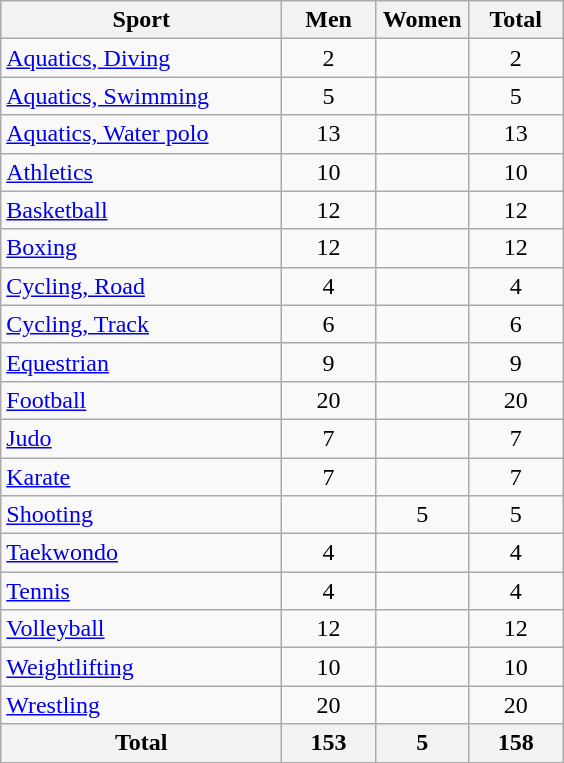<table class="wikitable sortable" style="text-align:center;">
<tr>
<th width=180>Sport</th>
<th width=55>Men</th>
<th width=55>Women</th>
<th width=55>Total</th>
</tr>
<tr>
<td align=left><a href='#'>Aquatics, Diving</a></td>
<td>2</td>
<td></td>
<td>2</td>
</tr>
<tr>
<td align=left><a href='#'>Aquatics, Swimming</a></td>
<td>5</td>
<td></td>
<td>5</td>
</tr>
<tr>
<td align=left><a href='#'>Aquatics, Water polo</a></td>
<td>13</td>
<td></td>
<td>13</td>
</tr>
<tr>
<td align=left><a href='#'>Athletics</a></td>
<td>10</td>
<td></td>
<td>10</td>
</tr>
<tr>
<td align=left><a href='#'>Basketball</a></td>
<td>12</td>
<td></td>
<td>12</td>
</tr>
<tr>
<td align=left><a href='#'>Boxing</a></td>
<td>12</td>
<td></td>
<td>12</td>
</tr>
<tr>
<td align=left><a href='#'>Cycling, Road</a></td>
<td>4</td>
<td></td>
<td>4</td>
</tr>
<tr>
<td align=left><a href='#'>Cycling, Track</a></td>
<td>6</td>
<td></td>
<td>6</td>
</tr>
<tr>
<td align=left><a href='#'>Equestrian</a></td>
<td>9</td>
<td></td>
<td>9</td>
</tr>
<tr>
<td align=left><a href='#'>Football</a></td>
<td>20</td>
<td></td>
<td>20</td>
</tr>
<tr>
<td align=left><a href='#'>Judo</a></td>
<td>7</td>
<td></td>
<td>7</td>
</tr>
<tr>
<td align=left><a href='#'>Karate</a></td>
<td>7</td>
<td></td>
<td>7</td>
</tr>
<tr>
<td align=left><a href='#'>Shooting</a></td>
<td></td>
<td>5</td>
<td>5</td>
</tr>
<tr>
<td align=left><a href='#'>Taekwondo</a></td>
<td>4</td>
<td></td>
<td>4</td>
</tr>
<tr>
<td align=left><a href='#'>Tennis</a></td>
<td>4</td>
<td></td>
<td>4</td>
</tr>
<tr>
<td align=left><a href='#'>Volleyball</a></td>
<td>12</td>
<td></td>
<td>12</td>
</tr>
<tr>
<td align=left><a href='#'>Weightlifting</a></td>
<td>10</td>
<td></td>
<td>10</td>
</tr>
<tr>
<td align=left><a href='#'>Wrestling</a></td>
<td>20</td>
<td></td>
<td>20</td>
</tr>
<tr class="sortbottom">
<th>Total</th>
<th>153</th>
<th>5</th>
<th>158</th>
</tr>
</table>
